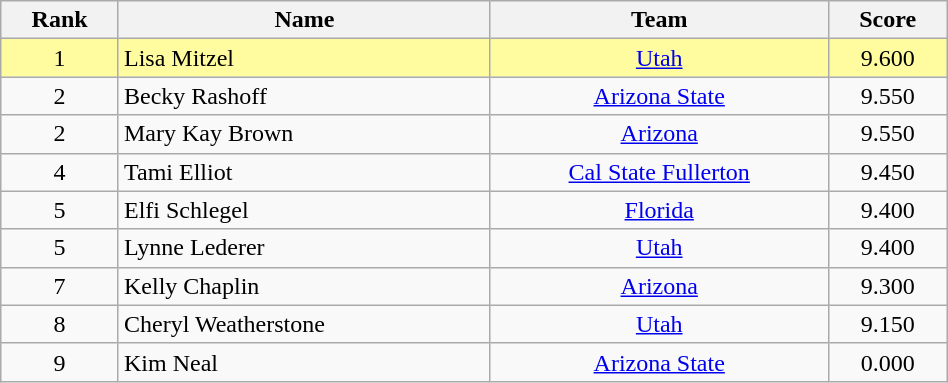<table class="sortable wikitable" style="text-align:center" width=50%>
<tr>
<th>Rank</th>
<th>Name</th>
<th>Team</th>
<th>Score</th>
</tr>
<tr bgcolor=fffca>
<td>1</td>
<td align="left">Lisa Mitzel</td>
<td><a href='#'>Utah</a></td>
<td>9.600</td>
</tr>
<tr>
<td>2</td>
<td align="left">Becky Rashoff</td>
<td><a href='#'>Arizona State</a></td>
<td>9.550</td>
</tr>
<tr>
<td>2</td>
<td align="left">Mary Kay Brown</td>
<td><a href='#'>Arizona</a></td>
<td>9.550</td>
</tr>
<tr>
<td>4</td>
<td align="left">Tami Elliot</td>
<td><a href='#'>Cal State Fullerton</a></td>
<td>9.450</td>
</tr>
<tr>
<td>5</td>
<td align="left">Elfi Schlegel</td>
<td><a href='#'>Florida</a></td>
<td>9.400</td>
</tr>
<tr>
<td>5</td>
<td align="left">Lynne Lederer</td>
<td><a href='#'>Utah</a></td>
<td>9.400</td>
</tr>
<tr>
<td>7</td>
<td align="left">Kelly Chaplin</td>
<td><a href='#'>Arizona</a></td>
<td>9.300</td>
</tr>
<tr>
<td>8</td>
<td align="left">Cheryl Weatherstone</td>
<td><a href='#'>Utah</a></td>
<td>9.150</td>
</tr>
<tr>
<td>9</td>
<td align="left">Kim Neal</td>
<td><a href='#'>Arizona State</a></td>
<td>0.000</td>
</tr>
</table>
